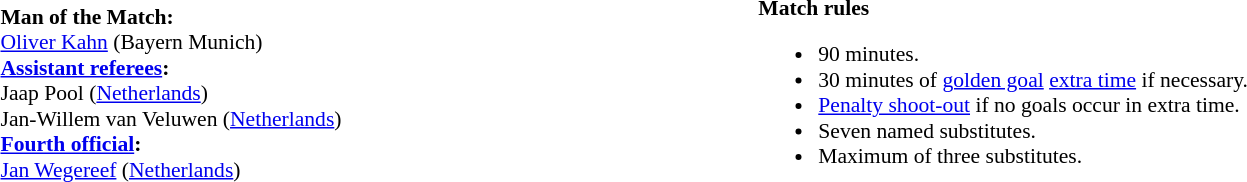<table style="width:100%;font-size:90%">
<tr>
<td><br><strong>Man of the Match:</strong>
<br><a href='#'>Oliver Kahn</a> (Bayern Munich)<br><strong><a href='#'>Assistant referees</a>:</strong>
<br>Jaap Pool (<a href='#'>Netherlands</a>)
<br>Jan-Willem van Veluwen (<a href='#'>Netherlands</a>)
<br><strong><a href='#'>Fourth official</a>:</strong>
<br><a href='#'>Jan Wegereef</a> (<a href='#'>Netherlands</a>)</td>
<td style="width:60%;vertical-align:top"><br><strong>Match rules</strong><ul><li>90 minutes.</li><li>30 minutes of <a href='#'>golden goal</a> <a href='#'>extra time</a> if necessary.</li><li><a href='#'>Penalty shoot-out</a> if no goals occur in extra time.</li><li>Seven named substitutes.</li><li>Maximum of three substitutes.</li></ul></td>
</tr>
</table>
